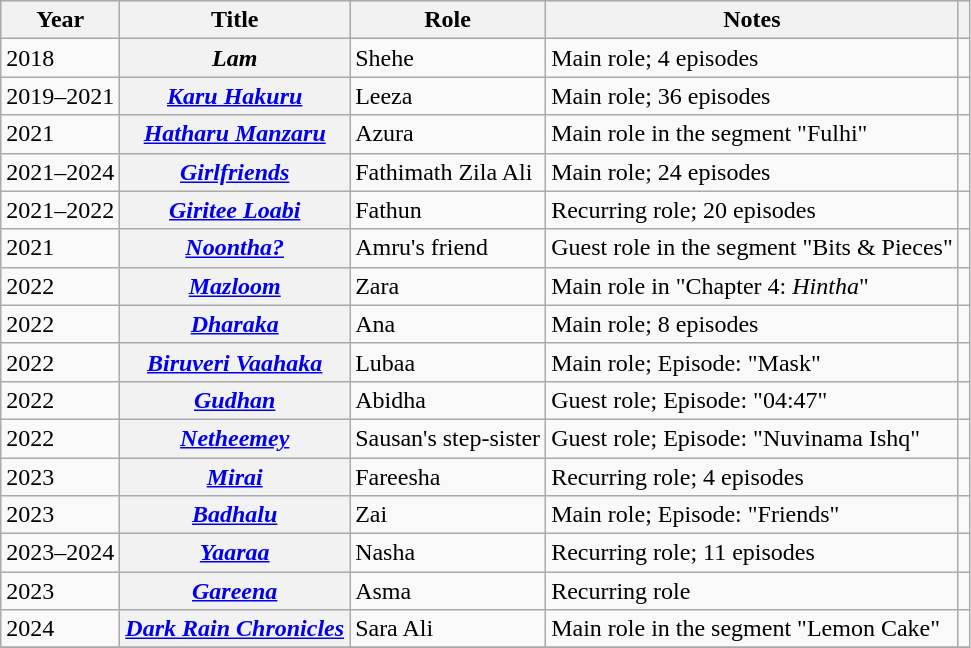<table class="wikitable sortable plainrowheaders">
<tr style="background:#ccc; text-align:center;">
<th scope="col">Year</th>
<th scope="col">Title</th>
<th scope="col">Role</th>
<th scope="col">Notes</th>
<th scope="col" class="unsortable"></th>
</tr>
<tr>
<td>2018</td>
<th scope="row"><em>Lam</em></th>
<td>Shehe</td>
<td>Main role; 4 episodes</td>
<td style="text-align: center;"></td>
</tr>
<tr>
<td>2019–2021</td>
<th scope="row"><em><a href='#'>Karu Hakuru</a></em></th>
<td>Leeza</td>
<td>Main role; 36 episodes</td>
<td style="text-align: center;"></td>
</tr>
<tr>
<td>2021</td>
<th scope="row"><em><a href='#'>Hatharu Manzaru</a></em></th>
<td>Azura</td>
<td>Main role in the segment "Fulhi"</td>
<td style="text-align: center;"></td>
</tr>
<tr>
<td>2021–2024</td>
<th scope="row"><em><a href='#'>Girlfriends</a></em></th>
<td>Fathimath Zila Ali</td>
<td>Main role; 24 episodes</td>
<td style="text-align: center;"></td>
</tr>
<tr>
<td>2021–2022</td>
<th scope="row"><em><a href='#'>Giritee Loabi</a></em></th>
<td>Fathun</td>
<td>Recurring role; 20 episodes</td>
<td style="text-align: center;"></td>
</tr>
<tr>
<td>2021</td>
<th scope="row"><em><a href='#'>Noontha?</a></em></th>
<td>Amru's friend</td>
<td>Guest role in the segment "Bits & Pieces"</td>
<td style="text-align: center;"></td>
</tr>
<tr>
<td>2022</td>
<th scope="row"><em><a href='#'>Mazloom</a></em></th>
<td>Zara</td>
<td>Main role in "Chapter 4: <em>Hintha</em>"</td>
<td style="text-align: center;"></td>
</tr>
<tr>
<td>2022</td>
<th scope="row"><em><a href='#'>Dharaka</a></em></th>
<td>Ana</td>
<td>Main role; 8 episodes</td>
<td style="text-align: center;"></td>
</tr>
<tr>
<td>2022</td>
<th scope="row"><em><a href='#'>Biruveri Vaahaka</a></em></th>
<td>Lubaa</td>
<td>Main role; Episode: "Mask"</td>
<td style="text-align: center;"></td>
</tr>
<tr>
<td>2022</td>
<th scope="row"><em><a href='#'>Gudhan</a></em></th>
<td>Abidha</td>
<td>Guest role; Episode: "04:47"</td>
<td style="text-align: center;"></td>
</tr>
<tr>
<td>2022</td>
<th scope="row"><em><a href='#'>Netheemey</a></em></th>
<td>Sausan's step-sister</td>
<td>Guest role; Episode: "Nuvinama Ishq"</td>
<td style="text-align: center;"></td>
</tr>
<tr>
<td>2023</td>
<th scope="row"><em><a href='#'>Mirai</a></em></th>
<td>Fareesha</td>
<td>Recurring role; 4 episodes</td>
<td style="text-align: center;"></td>
</tr>
<tr>
<td>2023</td>
<th scope="row"><em><a href='#'>Badhalu</a></em></th>
<td>Zai</td>
<td>Main role; Episode: "Friends"</td>
<td style="text-align: center;"></td>
</tr>
<tr>
<td>2023–2024</td>
<th scope="row"><em><a href='#'>Yaaraa</a></em></th>
<td>Nasha</td>
<td>Recurring role; 11 episodes</td>
<td style="text-align: center;"></td>
</tr>
<tr>
<td>2023</td>
<th scope="row"><em><a href='#'>Gareena</a></em></th>
<td>Asma</td>
<td>Recurring role</td>
<td style="text-align: center;"></td>
</tr>
<tr>
<td>2024</td>
<th scope="row"><em><a href='#'>Dark Rain Chronicles</a></em></th>
<td>Sara Ali</td>
<td>Main role in the segment "Lemon Cake"</td>
<td style="text-align: center;"></td>
</tr>
<tr>
</tr>
</table>
